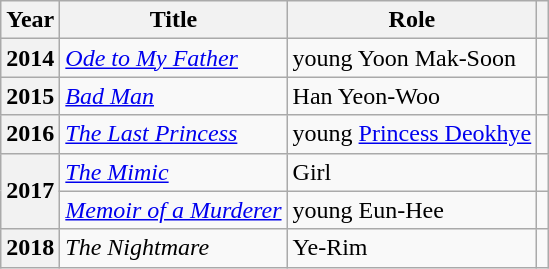<table class="wikitable plainrowheaders sortable">
<tr>
<th scope="col">Year</th>
<th scope="col">Title</th>
<th scope="col">Role</th>
<th scope="col" class="unsortable"></th>
</tr>
<tr>
<th scope="row">2014</th>
<td><em><a href='#'>Ode to My Father</a></em></td>
<td>young Yoon Mak-Soon</td>
<td style="text-align:center"></td>
</tr>
<tr>
<th scope="row">2015</th>
<td><em><a href='#'>Bad Man</a></em></td>
<td>Han Yeon-Woo</td>
<td style="text-align:center"></td>
</tr>
<tr>
<th scope="row">2016</th>
<td><em><a href='#'>The Last Princess</a></em></td>
<td>young <a href='#'>Princess Deokhye</a></td>
<td style="text-align:center"></td>
</tr>
<tr>
<th scope="row" rowspan="2">2017</th>
<td><em><a href='#'>The Mimic</a></em></td>
<td>Girl</td>
<td style="text-align:center"></td>
</tr>
<tr>
<td><em><a href='#'>Memoir of a Murderer</a></em></td>
<td>young Eun-Hee</td>
<td style="text-align:center"></td>
</tr>
<tr>
<th scope="row">2018</th>
<td><em>The Nightmare</em></td>
<td>Ye-Rim</td>
<td style="text-align:center"></td>
</tr>
</table>
